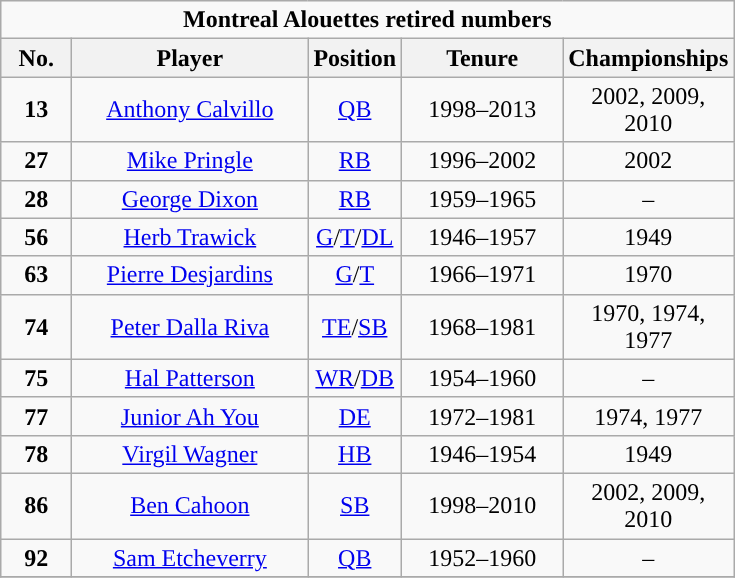<table class="wikitable sortable" style="text-align:center">
<tr>
<td colspan="5"><strong>Montreal Alouettes retired numbers</strong></td>
</tr>
<tr>
<th width="40">No.</th>
<th width="150">Player</th>
<th width="40">Position</th>
<th width="100">Tenure</th>
<th width="100">Championships</th>
</tr>
<tr>
<td><strong>13</strong></td>
<td><a href='#'>Anthony Calvillo</a></td>
<td><a href='#'>QB</a></td>
<td>1998–2013</td>
<td>2002, 2009, 2010</td>
</tr>
<tr>
<td><strong>27</strong></td>
<td><a href='#'>Mike Pringle</a></td>
<td><a href='#'>RB</a></td>
<td>1996–2002</td>
<td>2002</td>
</tr>
<tr>
<td><strong>28</strong></td>
<td><a href='#'>George Dixon</a></td>
<td><a href='#'>RB</a></td>
<td>1959–1965</td>
<td>–</td>
</tr>
<tr>
<td><strong>56</strong></td>
<td><a href='#'>Herb Trawick</a></td>
<td><a href='#'>G</a>/<a href='#'>T</a>/<a href='#'>DL</a></td>
<td>1946–1957</td>
<td>1949</td>
</tr>
<tr>
<td><strong>63</strong></td>
<td><a href='#'>Pierre Desjardins</a></td>
<td><a href='#'>G</a>/<a href='#'>T</a></td>
<td>1966–1971</td>
<td>1970</td>
</tr>
<tr>
<td><strong>74</strong></td>
<td><a href='#'>Peter Dalla Riva</a></td>
<td><a href='#'>TE</a>/<a href='#'>SB</a></td>
<td>1968–1981</td>
<td>1970, 1974, 1977</td>
</tr>
<tr>
<td><strong>75</strong></td>
<td><a href='#'>Hal Patterson</a></td>
<td><a href='#'>WR</a>/<a href='#'>DB</a></td>
<td>1954–1960</td>
<td>–</td>
</tr>
<tr>
<td><strong>77</strong></td>
<td><a href='#'>Junior Ah You</a></td>
<td><a href='#'>DE</a></td>
<td>1972–1981</td>
<td>1974, 1977</td>
</tr>
<tr>
<td><strong>78</strong></td>
<td><a href='#'>Virgil Wagner</a></td>
<td><a href='#'>HB</a></td>
<td>1946–1954</td>
<td>1949</td>
</tr>
<tr>
<td><strong>86</strong></td>
<td><a href='#'>Ben Cahoon</a></td>
<td><a href='#'>SB</a></td>
<td>1998–2010</td>
<td>2002, 2009, 2010</td>
</tr>
<tr>
<td><strong>92</strong></td>
<td><a href='#'>Sam Etcheverry</a></td>
<td><a href='#'>QB</a></td>
<td>1952–1960</td>
<td>–</td>
</tr>
<tr>
</tr>
</table>
